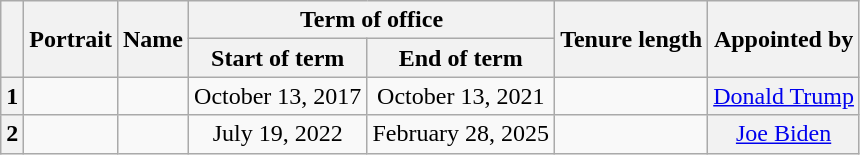<table class="wikitable" style="text-align:center">
<tr>
<th rowspan="2"></th>
<th rowspan="2">Portrait</th>
<th rowspan="2">Name<br></th>
<th colspan="2">Term of office</th>
<th rowspan="2">Tenure length</th>
<th rowspan="2">Appointed by</th>
</tr>
<tr>
<th>Start of term</th>
<th>End of term</th>
</tr>
<tr>
<th>1</th>
<td></td>
<td><br></td>
<td>October 13, 2017</td>
<td>October 13, 2021</td>
<td></td>
<th style="font-weight:normal"><a href='#'>Donald Trump</a></th>
</tr>
<tr>
<th>2</th>
<td></td>
<td><br></td>
<td>July 19, 2022</td>
<td>February 28, 2025</td>
<td></td>
<th style="font-weight:normal"><a href='#'>Joe Biden</a></th>
</tr>
</table>
